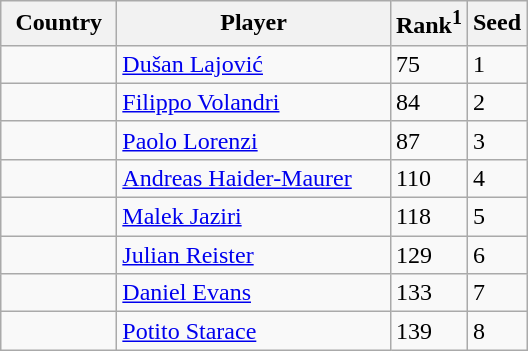<table class="sortable wikitable">
<tr>
<th width="70">Country</th>
<th width="175">Player</th>
<th>Rank<sup>1</sup></th>
<th>Seed</th>
</tr>
<tr>
<td></td>
<td><a href='#'>Dušan Lajović</a></td>
<td>75</td>
<td>1</td>
</tr>
<tr>
<td></td>
<td><a href='#'>Filippo Volandri</a></td>
<td>84</td>
<td>2</td>
</tr>
<tr>
<td></td>
<td><a href='#'>Paolo Lorenzi</a></td>
<td>87</td>
<td>3</td>
</tr>
<tr>
<td></td>
<td><a href='#'>Andreas Haider-Maurer</a></td>
<td>110</td>
<td>4</td>
</tr>
<tr>
<td></td>
<td><a href='#'>Malek Jaziri</a></td>
<td>118</td>
<td>5</td>
</tr>
<tr>
<td></td>
<td><a href='#'>Julian Reister</a></td>
<td>129</td>
<td>6</td>
</tr>
<tr>
<td></td>
<td><a href='#'>Daniel Evans</a></td>
<td>133</td>
<td>7</td>
</tr>
<tr>
<td></td>
<td><a href='#'>Potito Starace</a></td>
<td>139</td>
<td>8</td>
</tr>
</table>
